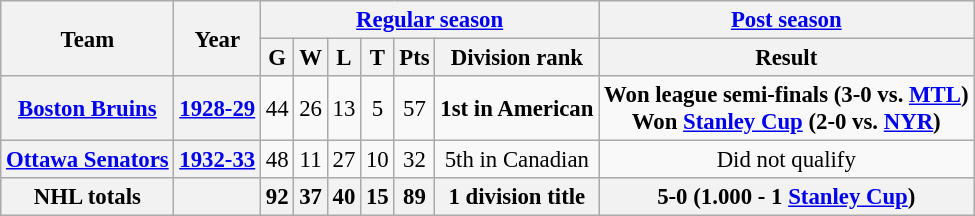<table class="wikitable" style="font-size: 95%; text-align:center;">
<tr>
<th rowspan="2">Team</th>
<th rowspan="2">Year</th>
<th colspan="6"><a href='#'>Regular season</a></th>
<th colspan="1"><a href='#'>Post season</a></th>
</tr>
<tr>
<th>G</th>
<th>W</th>
<th>L</th>
<th>T</th>
<th>Pts</th>
<th>Division rank</th>
<th>Result</th>
</tr>
<tr>
<th><a href='#'>Boston Bruins</a></th>
<th><a href='#'>1928-29</a></th>
<td>44</td>
<td>26</td>
<td>13</td>
<td>5</td>
<td>57</td>
<td><strong>1st in American</strong></td>
<td><strong>Won league semi-finals (3-0 vs. <a href='#'>MTL</a>) <br> Won <a href='#'>Stanley Cup</a> (2-0 vs. <a href='#'>NYR</a>)</strong></td>
</tr>
<tr>
<th><a href='#'>Ottawa Senators</a></th>
<th><a href='#'>1932-33</a></th>
<td>48</td>
<td>11</td>
<td>27</td>
<td>10</td>
<td>32</td>
<td>5th in Canadian</td>
<td>Did not qualify</td>
</tr>
<tr align="centre" bgcolor="#dddddd">
<th>NHL totals</th>
<th></th>
<th>92</th>
<th>37</th>
<th>40</th>
<th>15</th>
<th>89</th>
<th>1 division title</th>
<th>5-0 (1.000 - 1 <a href='#'>Stanley Cup</a>)</th>
</tr>
</table>
